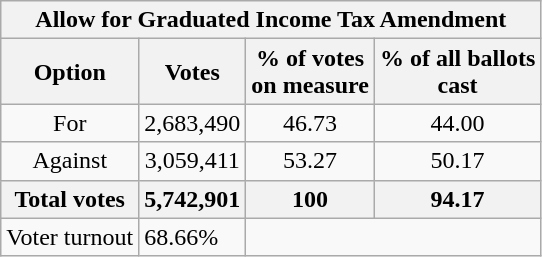<table class="wikitable">
<tr>
<th colspan=4 text align=center>Allow for Graduated Income Tax Amendment</th>
</tr>
<tr>
<th>Option</th>
<th>Votes</th>
<th>% of votes<br>on measure</th>
<th>% of all ballots<br>cast</th>
</tr>
<tr>
<td text align=center>For</td>
<td text align=center>2,683,490</td>
<td text align=center>46.73</td>
<td text align=center>44.00</td>
</tr>
<tr>
<td text align=center>Against</td>
<td text align=center>3,059,411</td>
<td text align=center>53.27</td>
<td text align=center>50.17</td>
</tr>
<tr>
<th text align=center>Total votes</th>
<th text align=center>5,742,901</th>
<th text align=center>100</th>
<th text align=center>94.17</th>
</tr>
<tr>
<td>Voter turnout</td>
<td>68.66%</td>
</tr>
</table>
